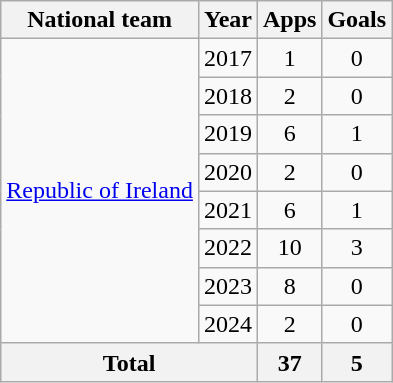<table class="wikitable" style="text-align: center;">
<tr>
<th>National team</th>
<th>Year</th>
<th>Apps</th>
<th>Goals</th>
</tr>
<tr>
<td rowspan="8"><a href='#'>Republic of Ireland</a></td>
<td>2017</td>
<td>1</td>
<td>0</td>
</tr>
<tr>
<td>2018</td>
<td>2</td>
<td>0</td>
</tr>
<tr>
<td>2019</td>
<td>6</td>
<td>1</td>
</tr>
<tr>
<td>2020</td>
<td>2</td>
<td>0</td>
</tr>
<tr>
<td>2021</td>
<td>6</td>
<td>1</td>
</tr>
<tr>
<td>2022</td>
<td>10</td>
<td>3</td>
</tr>
<tr>
<td>2023</td>
<td>8</td>
<td>0</td>
</tr>
<tr>
<td>2024</td>
<td>2</td>
<td>0</td>
</tr>
<tr>
<th colspan="2">Total</th>
<th>37</th>
<th>5</th>
</tr>
</table>
